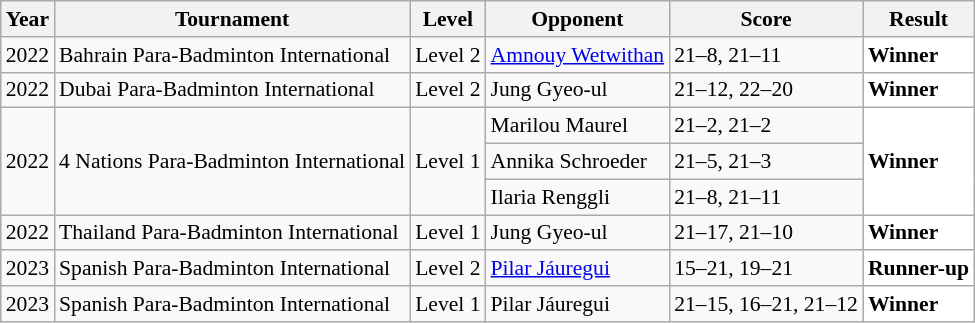<table class="sortable wikitable" style="font-size: 90%;">
<tr>
<th>Year</th>
<th>Tournament</th>
<th>Level</th>
<th>Opponent</th>
<th>Score</th>
<th>Result</th>
</tr>
<tr>
<td align="center">2022</td>
<td align="left">Bahrain Para-Badminton International</td>
<td align="left">Level 2</td>
<td align="left"> <a href='#'>Amnouy Wetwithan</a></td>
<td align="left">21–8, 21–11</td>
<td style="text-align:left; background:white"> <strong>Winner</strong></td>
</tr>
<tr>
<td align="center">2022</td>
<td align="left">Dubai Para-Badminton International</td>
<td align="left">Level 2</td>
<td align="left"> Jung Gyeo-ul</td>
<td align="left">21–12, 22–20</td>
<td style="text-align:left; background:white"> <strong>Winner</strong></td>
</tr>
<tr>
<td rowspan="3" align="center">2022</td>
<td rowspan="3" align="left">4 Nations Para-Badminton International</td>
<td rowspan="3" align="left">Level 1</td>
<td align="left"> Marilou Maurel</td>
<td align="left">21–2, 21–2</td>
<td rowspan="3" style="text-align:left; background:white"> <strong>Winner</strong></td>
</tr>
<tr>
<td align="left"> Annika Schroeder</td>
<td align="left">21–5, 21–3</td>
</tr>
<tr>
<td align="left"> Ilaria Renggli</td>
<td align="left">21–8, 21–11</td>
</tr>
<tr>
<td align="center">2022</td>
<td align="left">Thailand Para-Badminton International</td>
<td align="left">Level 1</td>
<td align="left"> Jung Gyeo-ul</td>
<td align="left">21–17, 21–10</td>
<td style="text-align:left; background:white"> <strong>Winner</strong></td>
</tr>
<tr>
<td align="center">2023</td>
<td align="left">Spanish Para-Badminton International</td>
<td align="left">Level 2</td>
<td align="left"> <a href='#'>Pilar Jáuregui</a></td>
<td align="left">15–21, 19–21</td>
<td style="text-align:left; background:white"> <strong>Runner-up</strong></td>
</tr>
<tr>
<td align="center">2023</td>
<td align="left">Spanish Para-Badminton International</td>
<td align="left">Level 1</td>
<td align="left"> Pilar Jáuregui</td>
<td align="left">21–15, 16–21, 21–12</td>
<td style="text-align:left; background:white"> <strong>Winner</strong></td>
</tr>
</table>
